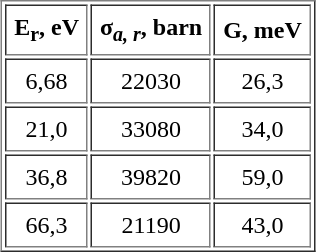<table border=1 cellpadding=5 align=center>
<tr>
<th>E<sub>r</sub>, eV</th>
<th>σ<sub><em>a, r</em></sub>, barn</th>
<th>G, meV</th>
</tr>
<tr align=center>
<td>6,68</td>
<td>22030</td>
<td>26,3</td>
</tr>
<tr align=center>
<td>21,0</td>
<td>33080</td>
<td>34,0</td>
</tr>
<tr align=center>
<td>36,8</td>
<td>39820</td>
<td>59,0</td>
</tr>
<tr align=center>
<td>66,3</td>
<td>21190</td>
<td>43,0</td>
</tr>
</table>
